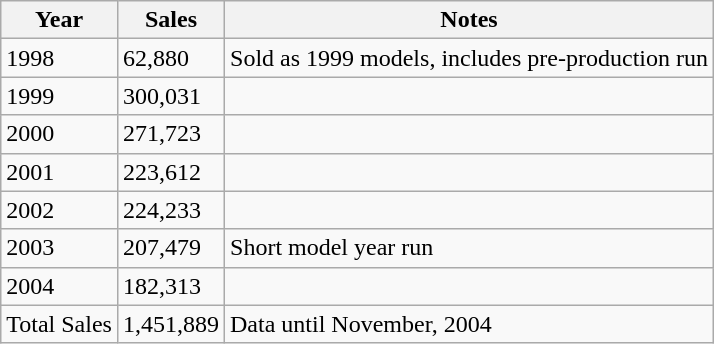<table class="wikitable">
<tr>
<th>Year</th>
<th>Sales</th>
<th>Notes</th>
</tr>
<tr>
<td>1998</td>
<td>62,880</td>
<td>Sold as 1999 models, includes pre-production run</td>
</tr>
<tr>
<td>1999</td>
<td>300,031</td>
<td></td>
</tr>
<tr>
<td>2000</td>
<td>271,723</td>
<td></td>
</tr>
<tr>
<td>2001</td>
<td>223,612</td>
<td></td>
</tr>
<tr>
<td>2002</td>
<td>224,233</td>
<td></td>
</tr>
<tr>
<td>2003</td>
<td>207,479</td>
<td>Short model year run</td>
</tr>
<tr>
<td>2004</td>
<td>182,313</td>
<td></td>
</tr>
<tr>
<td>Total Sales</td>
<td>1,451,889</td>
<td>Data until November, 2004</td>
</tr>
</table>
